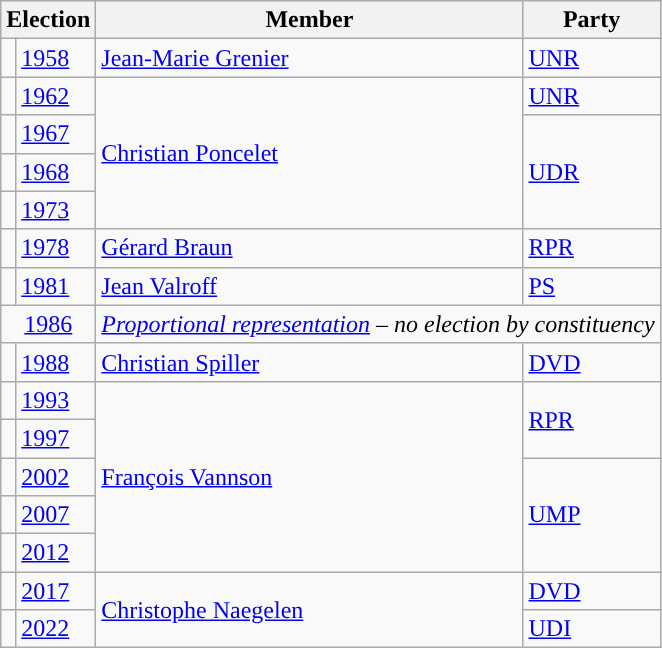<table class="wikitable">
<tr>
<th colspan="2">Election</th>
<th>Member</th>
<th>Party</th>
</tr>
<tr>
<td style="background-color: "></td>
<td><a href='#'>1958</a></td>
<td><a href='#'>Jean-Marie Grenier</a></td>
<td><a href='#'>UNR</a></td>
</tr>
<tr>
<td style="background-color: "></td>
<td><a href='#'>1962</a></td>
<td rowspan="4"><a href='#'>Christian Poncelet</a></td>
<td><a href='#'>UNR</a></td>
</tr>
<tr>
<td style="background-color: "></td>
<td><a href='#'>1967</a></td>
<td rowspan="3"><a href='#'>UDR</a></td>
</tr>
<tr>
<td style="background-color: "></td>
<td><a href='#'>1968</a></td>
</tr>
<tr>
<td style="background-color: "></td>
<td><a href='#'>1973</a></td>
</tr>
<tr>
<td style="background-color: "></td>
<td><a href='#'>1978</a></td>
<td><a href='#'>Gérard Braun</a></td>
<td><a href='#'>RPR</a></td>
</tr>
<tr>
<td style="background-color: "></td>
<td><a href='#'>1981</a></td>
<td><a href='#'>Jean Valroff</a></td>
<td><a href='#'>PS</a></td>
</tr>
<tr>
<td colspan="2" align="center"><a href='#'>1986</a></td>
<td colspan="2"><em><a href='#'>Proportional representation</a> – no election by constituency</em></td>
</tr>
<tr>
<td style="background-color: "></td>
<td><a href='#'>1988</a></td>
<td><a href='#'>Christian Spiller</a></td>
<td><a href='#'>DVD</a></td>
</tr>
<tr>
<td style="background-color: "></td>
<td><a href='#'>1993</a></td>
<td rowspan="5"><a href='#'>François Vannson</a></td>
<td rowspan="2"><a href='#'>RPR</a></td>
</tr>
<tr>
<td style="background-color: "></td>
<td><a href='#'>1997</a></td>
</tr>
<tr>
<td style="background-color: "></td>
<td><a href='#'>2002</a></td>
<td rowspan="3"><a href='#'>UMP</a></td>
</tr>
<tr>
<td style="background-color: "></td>
<td><a href='#'>2007</a></td>
</tr>
<tr>
<td style="background-color: "></td>
<td><a href='#'>2012</a></td>
</tr>
<tr>
<td style="background-color: "></td>
<td><a href='#'>2017</a></td>
<td rowspan="2"><a href='#'>Christophe Naegelen</a></td>
<td><a href='#'>DVD</a></td>
</tr>
<tr>
<td style="background-color: "></td>
<td><a href='#'>2022</a></td>
<td><a href='#'>UDI</a></td>
</tr>
</table>
